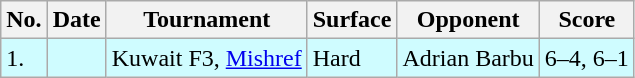<table class="sortable wikitable">
<tr>
<th>No.</th>
<th>Date</th>
<th>Tournament</th>
<th>Surface</th>
<th>Opponent</th>
<th class="unsortable">Score</th>
</tr>
<tr style="background:#cffcff;">
<td>1.</td>
<td></td>
<td>Kuwait F3, <a href='#'>Mishref</a></td>
<td>Hard</td>
<td> Adrian Barbu</td>
<td>6–4, 6–1</td>
</tr>
</table>
